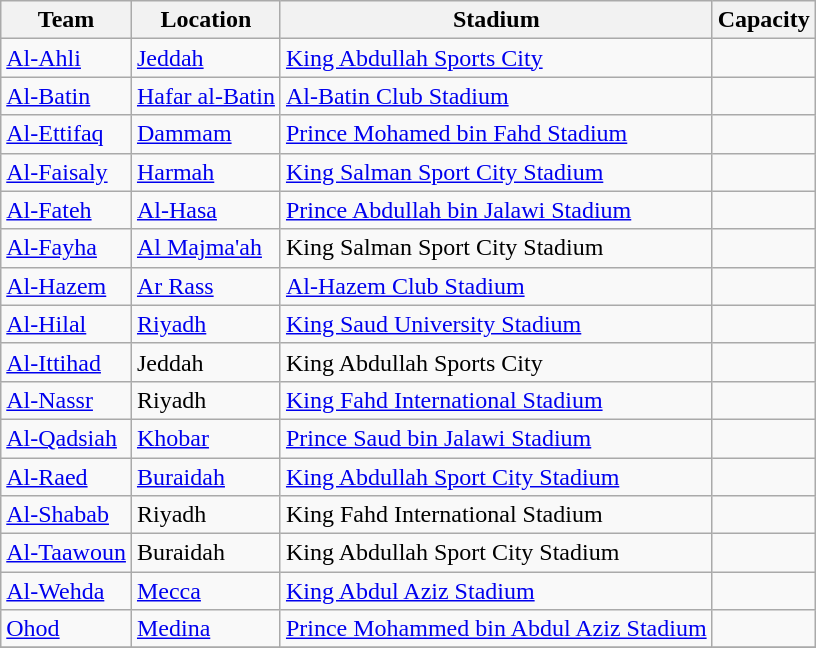<table class="wikitable sortable">
<tr>
<th>Team</th>
<th>Location</th>
<th>Stadium</th>
<th>Capacity</th>
</tr>
<tr>
<td><a href='#'>Al-Ahli</a></td>
<td><a href='#'>Jeddah</a></td>
<td><a href='#'>King Abdullah Sports City</a></td>
<td style="text-align:center"></td>
</tr>
<tr>
<td><a href='#'>Al-Batin</a></td>
<td><a href='#'>Hafar al-Batin</a></td>
<td><a href='#'>Al-Batin Club Stadium</a></td>
<td style="text-align:center"></td>
</tr>
<tr>
<td><a href='#'>Al-Ettifaq</a></td>
<td><a href='#'>Dammam</a></td>
<td><a href='#'>Prince Mohamed bin Fahd Stadium</a></td>
<td style="text-align:center"></td>
</tr>
<tr>
<td><a href='#'>Al-Faisaly</a></td>
<td><a href='#'>Harmah</a></td>
<td><a href='#'>King Salman Sport City Stadium</a></td>
<td style="text-align:center"></td>
</tr>
<tr>
<td><a href='#'>Al-Fateh</a></td>
<td><a href='#'>Al-Hasa</a></td>
<td><a href='#'>Prince Abdullah bin Jalawi Stadium</a></td>
<td style="text-align:center"></td>
</tr>
<tr>
<td><a href='#'>Al-Fayha</a></td>
<td><a href='#'>Al Majma'ah</a></td>
<td>King Salman Sport City Stadium</td>
<td style="text-align:center"></td>
</tr>
<tr>
<td><a href='#'>Al-Hazem</a></td>
<td><a href='#'>Ar Rass</a></td>
<td><a href='#'>Al-Hazem Club Stadium</a></td>
<td style="text-align:center"></td>
</tr>
<tr>
<td><a href='#'>Al-Hilal</a></td>
<td><a href='#'>Riyadh</a></td>
<td><a href='#'>King Saud University Stadium</a></td>
<td style="text-align:center"></td>
</tr>
<tr>
<td><a href='#'>Al-Ittihad</a></td>
<td>Jeddah</td>
<td>King Abdullah Sports City</td>
<td style="text-align:center"></td>
</tr>
<tr>
<td><a href='#'>Al-Nassr</a></td>
<td>Riyadh</td>
<td><a href='#'>King Fahd International Stadium</a></td>
<td style="text-align:center"></td>
</tr>
<tr>
<td><a href='#'>Al-Qadsiah</a></td>
<td><a href='#'>Khobar</a></td>
<td><a href='#'>Prince Saud bin Jalawi Stadium</a></td>
<td style="text-align:center"></td>
</tr>
<tr>
<td><a href='#'>Al-Raed</a></td>
<td><a href='#'>Buraidah</a></td>
<td><a href='#'>King Abdullah Sport City Stadium</a></td>
<td style="text-align:center"></td>
</tr>
<tr>
<td><a href='#'>Al-Shabab</a></td>
<td>Riyadh</td>
<td>King Fahd International Stadium </td>
<td style="text-align:center"></td>
</tr>
<tr>
<td><a href='#'>Al-Taawoun</a></td>
<td>Buraidah</td>
<td>King Abdullah Sport City Stadium</td>
<td style="text-align:center"></td>
</tr>
<tr>
<td><a href='#'>Al-Wehda</a></td>
<td><a href='#'>Mecca</a></td>
<td><a href='#'>King Abdul Aziz Stadium</a></td>
<td style="text-align:center"></td>
</tr>
<tr>
<td><a href='#'>Ohod</a></td>
<td><a href='#'>Medina</a></td>
<td><a href='#'>Prince Mohammed bin Abdul Aziz Stadium</a></td>
<td style="text-align:center"></td>
</tr>
<tr>
</tr>
</table>
